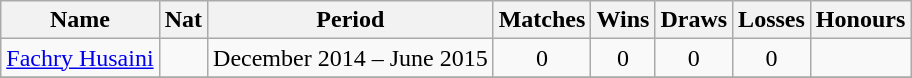<table class="wikitable">
<tr>
<th>Name</th>
<th>Nat</th>
<th>Period</th>
<th>Matches</th>
<th>Wins</th>
<th>Draws</th>
<th>Losses</th>
<th>Honours</th>
</tr>
<tr>
<td><a href='#'>Fachry Husaini</a></td>
<td align="center"></td>
<td align="center">December 2014 – June 2015</td>
<td align="center">0</td>
<td align="center">0</td>
<td align="center">0</td>
<td align="center">0</td>
<td></td>
</tr>
<tr>
</tr>
</table>
